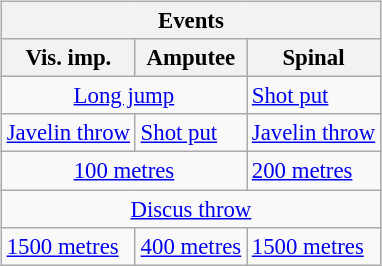<table class="wikitable"  style="font-size:95%; float:right;">
<tr>
<th colspan=3>Events</th>
</tr>
<tr>
<th>Vis. imp.</th>
<th>Amputee</th>
<th>Spinal</th>
</tr>
<tr>
<td colspan="2" style="text-align:center;"><a href='#'>Long jump</a></td>
<td><a href='#'>Shot put</a></td>
</tr>
<tr>
<td><a href='#'>Javelin throw</a></td>
<td><a href='#'>Shot put</a></td>
<td><a href='#'>Javelin throw</a></td>
</tr>
<tr>
<td colspan="2" style="text-align:center;"><a href='#'>100 metres</a></td>
<td><a href='#'>200 metres</a></td>
</tr>
<tr>
<td colspan="3" style="text-align:center;"><a href='#'>Discus throw</a></td>
</tr>
<tr>
<td><a href='#'>1500 metres</a></td>
<td><a href='#'>400 metres</a></td>
<td><a href='#'>1500 metres</a></td>
</tr>
</table>
